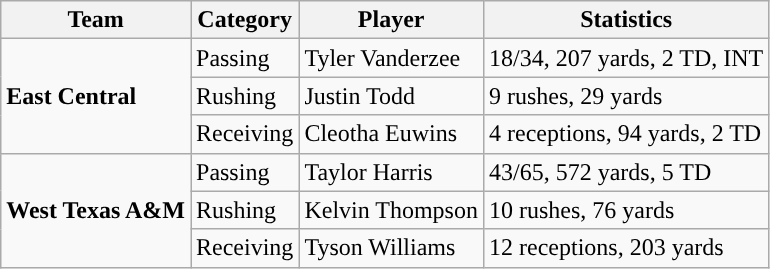<table class="wikitable" style="float: left;">
<tr>
<th>Team</th>
<th>Category</th>
<th>Player</th>
<th>Statistics</th>
</tr>
<tr>
<td rowspan=3><strong>East Central</strong></td>
<td>Passing</td>
<td>Tyler Vanderzee</td>
<td>18/34, 207 yards, 2 TD, INT</td>
</tr>
<tr>
<td>Rushing</td>
<td>Justin Todd</td>
<td>9 rushes, 29 yards</td>
</tr>
<tr>
<td>Receiving</td>
<td>Cleotha Euwins</td>
<td>4 receptions, 94 yards, 2 TD</td>
</tr>
<tr>
<td rowspan=3><strong>West Texas A&M</strong></td>
<td>Passing</td>
<td>Taylor Harris</td>
<td>43/65, 572 yards, 5 TD</td>
</tr>
<tr>
<td>Rushing</td>
<td>Kelvin Thompson</td>
<td>10 rushes, 76 yards</td>
</tr>
<tr>
<td>Receiving</td>
<td>Tyson Williams</td>
<td>12 receptions, 203 yards</td>
</tr>
</table>
